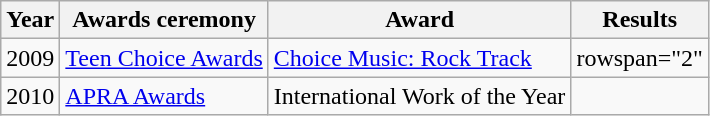<table class="wikitable">
<tr>
<th>Year</th>
<th>Awards ceremony</th>
<th>Award</th>
<th>Results</th>
</tr>
<tr>
<td>2009</td>
<td><a href='#'>Teen Choice Awards</a></td>
<td><a href='#'>Choice Music: Rock Track</a></td>
<td>rowspan="2" </td>
</tr>
<tr>
<td>2010</td>
<td><a href='#'>APRA Awards</a></td>
<td>International Work of the Year</td>
</tr>
</table>
